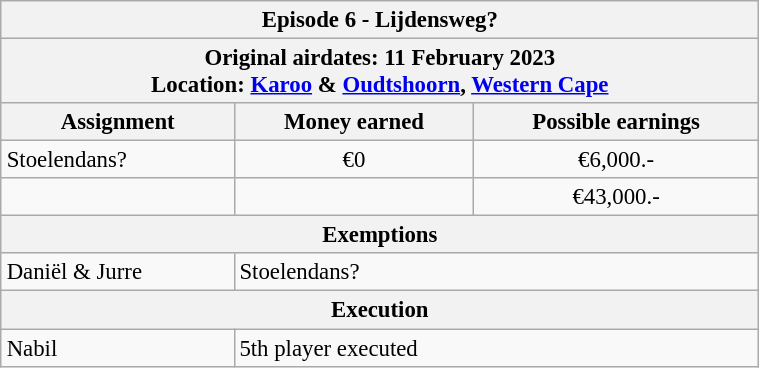<table class="wikitable" style="font-size: 95%; margin: 10px" align="right" width="40%">
<tr>
<th colspan=3>Episode 6 - Lijdensweg?</th>
</tr>
<tr>
<th colspan=3>Original airdates: 11 February 2023<br>Location: <a href='#'>Karoo</a> & <a href='#'>Oudtshoorn</a>, <a href='#'>Western Cape</a></th>
</tr>
<tr>
<th>Assignment</th>
<th>Money earned</th>
<th>Possible earnings</th>
</tr>
<tr>
<td>Stoelendans?</td>
<td align="center">€0</td>
<td align="center">€6,000.-</td>
</tr>
<tr>
<td><strong></strong></td>
<td align="center"><strong></strong></td>
<td align="center">€43,000.-</td>
</tr>
<tr>
<th colspan=3>Exemptions</th>
</tr>
<tr>
<td>Daniël & Jurre</td>
<td colspan=2>Stoelendans?</td>
</tr>
<tr>
<th colspan=3>Execution</th>
</tr>
<tr>
<td>Nabil</td>
<td colspan=2>5th player executed</td>
</tr>
</table>
